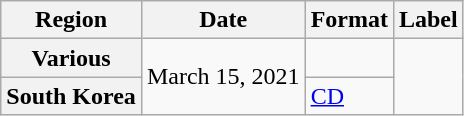<table class="wikitable plainrowheaders">
<tr>
<th>Region</th>
<th>Date</th>
<th>Format</th>
<th>Label</th>
</tr>
<tr>
<th scope="row">Various</th>
<td rowspan="2">March 15, 2021</td>
<td></td>
<td rowspan="2"></td>
</tr>
<tr>
<th scope="row">South Korea</th>
<td><a href='#'>CD</a></td>
</tr>
</table>
